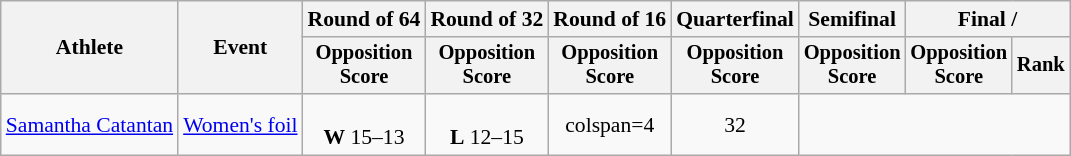<table class="wikitable" style="font-size:90%">
<tr>
<th rowspan="2">Athlete</th>
<th rowspan="2">Event</th>
<th>Round of 64</th>
<th>Round of 32</th>
<th>Round of 16</th>
<th>Quarterfinal</th>
<th>Semifinal</th>
<th colspan=2>Final / </th>
</tr>
<tr style="font-size:95%">
<th>Opposition <br> Score</th>
<th>Opposition <br> Score</th>
<th>Opposition <br> Score</th>
<th>Opposition <br> Score</th>
<th>Opposition <br> Score</th>
<th>Opposition <br> Score</th>
<th>Rank</th>
</tr>
<tr align=center>
<td align=left><a href='#'>Samantha Catantan</a></td>
<td align=left><a href='#'>Women's foil</a></td>
<td><br><strong>W</strong> 15–13</td>
<td><br><strong>L</strong> 12–15</td>
<td>colspan=4 </td>
<td>32</td>
</tr>
</table>
